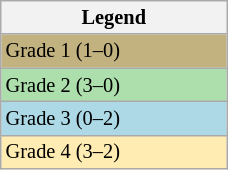<table class="wikitable" style="font-size:85%;" width=12%>
<tr>
<th>Legend</th>
</tr>
<tr bgcolor="#C2B280">
<td>Grade 1 (1–0)</td>
</tr>
<tr bgcolor="#ADDFAD">
<td>Grade 2 (3–0)</td>
</tr>
<tr bgcolor="lightblue">
<td>Grade 3 (0–2)</td>
</tr>
<tr bgcolor="#ffecb2">
<td>Grade 4 (3–2)</td>
</tr>
</table>
